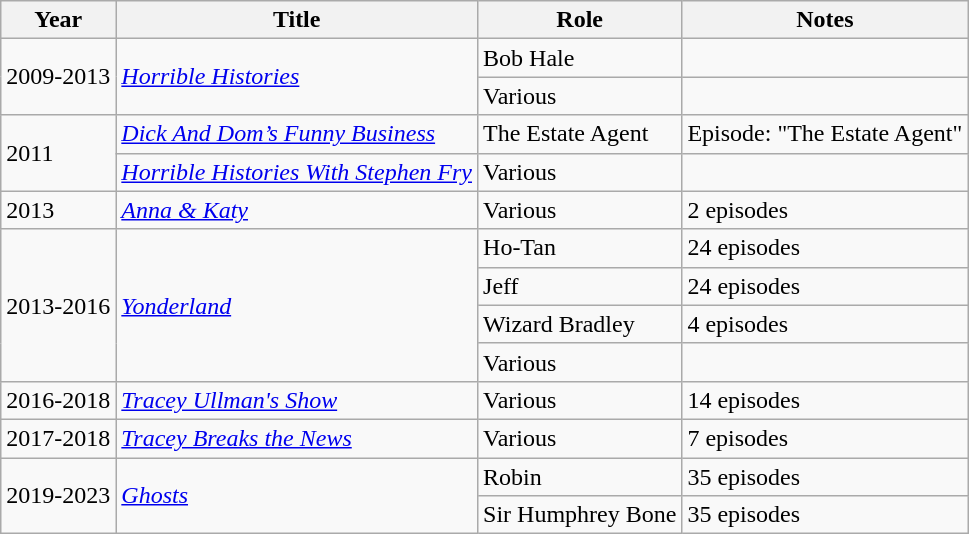<table class="wikitable sortable">
<tr>
<th>Year</th>
<th>Title</th>
<th>Role</th>
<th class="unsortable">Notes</th>
</tr>
<tr>
<td rowspan="2">2009-2013</td>
<td rowspan="2"><em><a href='#'> Horrible Histories</a></em></td>
<td>Bob Hale</td>
<td></td>
</tr>
<tr>
<td>Various</td>
</tr>
<tr>
<td rowspan="2">2011</td>
<td><em><a href='#'>Dick And Dom’s Funny Business</a></em></td>
<td>The Estate Agent</td>
<td>Episode: "The Estate Agent"</td>
</tr>
<tr>
<td><em><a href='#'>Horrible Histories With Stephen Fry</a></em></td>
<td>Various</td>
<td></td>
</tr>
<tr>
<td>2013</td>
<td><em><a href='#'>Anna & Katy</a></em></td>
<td>Various</td>
<td>2 episodes</td>
</tr>
<tr>
<td rowspan="4">2013-2016</td>
<td rowspan="4"><em><a href='#'>Yonderland</a></em></td>
<td>Ho-Tan</td>
<td>24 episodes</td>
</tr>
<tr>
<td>Jeff</td>
<td>24 episodes</td>
</tr>
<tr>
<td>Wizard Bradley</td>
<td>4 episodes</td>
</tr>
<tr>
<td>Various</td>
<td></td>
</tr>
<tr>
<td>2016-2018</td>
<td><em><a href='#'>Tracey Ullman's Show</a></em></td>
<td>Various</td>
<td>14 episodes</td>
</tr>
<tr>
<td>2017-2018</td>
<td><em><a href='#'>Tracey Breaks the News</a></em></td>
<td>Various</td>
<td>7 episodes</td>
</tr>
<tr>
<td rowspan="2">2019-2023</td>
<td rowspan="2"><em><a href='#'>Ghosts</a></em></td>
<td>Robin</td>
<td>35 episodes</td>
</tr>
<tr>
<td>Sir Humphrey Bone</td>
<td>35 episodes</td>
</tr>
</table>
